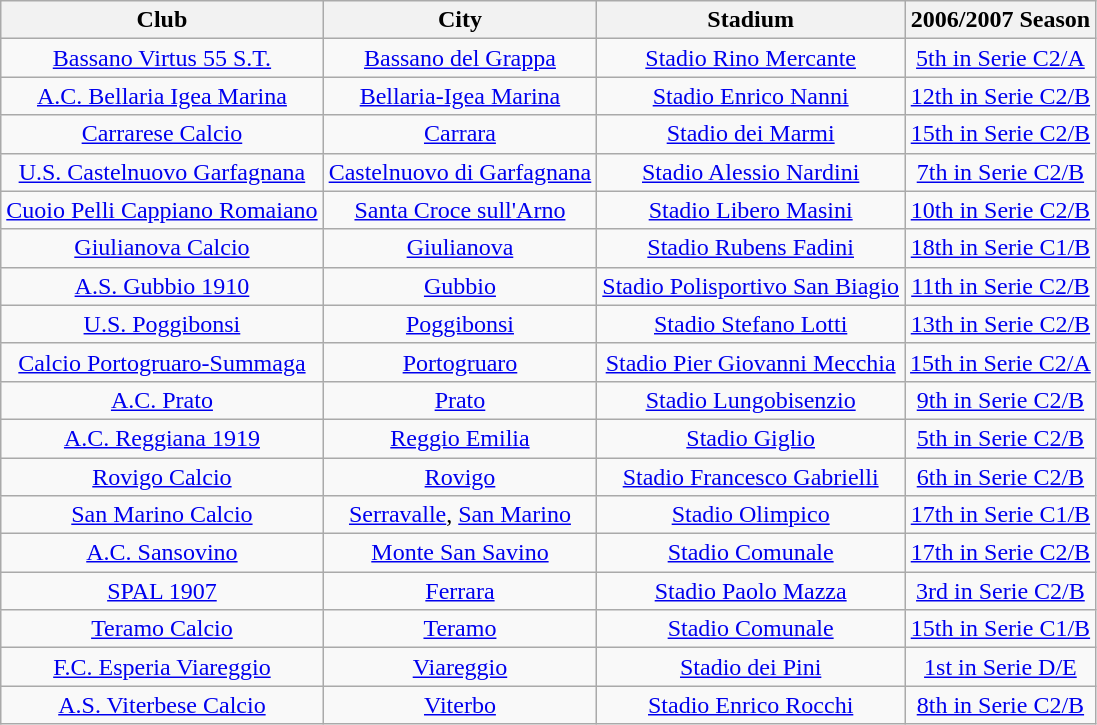<table class="wikitable" style="text-align: center;">
<tr>
<th>Club</th>
<th>City</th>
<th>Stadium</th>
<th>2006/2007 Season</th>
</tr>
<tr>
<td><a href='#'>Bassano Virtus 55 S.T.</a></td>
<td><a href='#'>Bassano del Grappa</a></td>
<td><a href='#'>Stadio Rino Mercante</a></td>
<td><a href='#'>5th in Serie C2/A</a></td>
</tr>
<tr>
<td><a href='#'>A.C. Bellaria Igea Marina</a></td>
<td><a href='#'>Bellaria-Igea Marina</a></td>
<td><a href='#'>Stadio Enrico Nanni</a></td>
<td><a href='#'>12th in Serie C2/B</a></td>
</tr>
<tr>
<td><a href='#'>Carrarese Calcio</a></td>
<td><a href='#'>Carrara</a></td>
<td><a href='#'>Stadio dei Marmi</a></td>
<td><a href='#'>15th in Serie C2/B</a></td>
</tr>
<tr>
<td><a href='#'>U.S. Castelnuovo Garfagnana</a></td>
<td><a href='#'>Castelnuovo di Garfagnana</a></td>
<td><a href='#'>Stadio Alessio Nardini</a></td>
<td><a href='#'>7th in Serie C2/B</a></td>
</tr>
<tr>
<td><a href='#'>Cuoio Pelli Cappiano Romaiano</a></td>
<td><a href='#'>Santa Croce sull'Arno</a></td>
<td><a href='#'>Stadio Libero Masini</a></td>
<td><a href='#'>10th in Serie C2/B</a></td>
</tr>
<tr>
<td><a href='#'>Giulianova Calcio</a></td>
<td><a href='#'>Giulianova</a></td>
<td><a href='#'>Stadio Rubens Fadini</a></td>
<td><a href='#'>18th in Serie C1/B</a></td>
</tr>
<tr>
<td><a href='#'>A.S. Gubbio 1910</a></td>
<td><a href='#'>Gubbio</a></td>
<td><a href='#'>Stadio Polisportivo San Biagio</a></td>
<td><a href='#'>11th in Serie C2/B</a></td>
</tr>
<tr>
<td><a href='#'>U.S. Poggibonsi</a></td>
<td><a href='#'>Poggibonsi</a></td>
<td><a href='#'>Stadio Stefano Lotti</a></td>
<td><a href='#'>13th in Serie C2/B</a></td>
</tr>
<tr>
<td><a href='#'>Calcio Portogruaro-Summaga</a></td>
<td><a href='#'>Portogruaro</a></td>
<td><a href='#'>Stadio Pier Giovanni Mecchia</a></td>
<td><a href='#'>15th in Serie C2/A</a></td>
</tr>
<tr>
<td><a href='#'>A.C. Prato</a></td>
<td><a href='#'>Prato</a></td>
<td><a href='#'>Stadio Lungobisenzio</a></td>
<td><a href='#'>9th in Serie C2/B</a></td>
</tr>
<tr>
<td><a href='#'>A.C. Reggiana 1919</a></td>
<td><a href='#'>Reggio Emilia</a></td>
<td><a href='#'>Stadio Giglio</a></td>
<td><a href='#'>5th in Serie C2/B</a></td>
</tr>
<tr>
<td><a href='#'>Rovigo Calcio</a></td>
<td><a href='#'>Rovigo</a></td>
<td><a href='#'>Stadio Francesco Gabrielli</a></td>
<td><a href='#'>6th in Serie C2/B</a></td>
</tr>
<tr>
<td><a href='#'>San Marino Calcio</a></td>
<td><a href='#'>Serravalle</a>, <a href='#'>San Marino</a></td>
<td><a href='#'>Stadio Olimpico</a></td>
<td><a href='#'>17th in Serie C1/B</a></td>
</tr>
<tr>
<td><a href='#'>A.C. Sansovino</a></td>
<td><a href='#'>Monte San Savino</a></td>
<td><a href='#'>Stadio Comunale</a></td>
<td><a href='#'>17th in Serie C2/B</a></td>
</tr>
<tr>
<td><a href='#'>SPAL 1907</a></td>
<td><a href='#'>Ferrara</a></td>
<td><a href='#'>Stadio Paolo Mazza</a></td>
<td><a href='#'>3rd in Serie C2/B</a></td>
</tr>
<tr>
<td><a href='#'>Teramo Calcio</a></td>
<td><a href='#'>Teramo</a></td>
<td><a href='#'>Stadio Comunale</a></td>
<td><a href='#'>15th in Serie C1/B</a></td>
</tr>
<tr>
<td><a href='#'>F.C. Esperia Viareggio</a></td>
<td><a href='#'>Viareggio</a></td>
<td><a href='#'>Stadio dei Pini</a></td>
<td><a href='#'>1st in Serie D/E</a></td>
</tr>
<tr>
<td><a href='#'>A.S. Viterbese Calcio</a></td>
<td><a href='#'>Viterbo</a></td>
<td><a href='#'>Stadio Enrico Rocchi</a></td>
<td><a href='#'>8th in Serie C2/B</a></td>
</tr>
</table>
